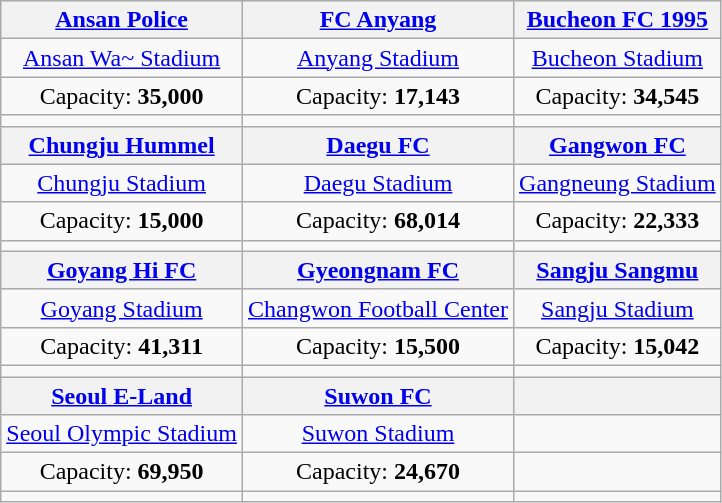<table class="wikitable" style="text-align:center">
<tr>
<th><a href='#'>Ansan Police</a></th>
<th><a href='#'>FC Anyang</a></th>
<th><a href='#'>Bucheon FC 1995</a></th>
</tr>
<tr>
<td><a href='#'>Ansan Wa~ Stadium</a></td>
<td><a href='#'>Anyang Stadium</a></td>
<td><a href='#'>Bucheon Stadium</a></td>
</tr>
<tr>
<td>Capacity: <strong>35,000</strong></td>
<td>Capacity: <strong>17,143</strong></td>
<td>Capacity: <strong>34,545</strong></td>
</tr>
<tr>
<td></td>
<td></td>
<td></td>
</tr>
<tr>
<th><a href='#'>Chungju Hummel</a></th>
<th><a href='#'>Daegu FC</a></th>
<th><a href='#'>Gangwon FC</a></th>
</tr>
<tr>
<td><a href='#'>Chungju Stadium</a></td>
<td><a href='#'>Daegu Stadium</a></td>
<td><a href='#'>Gangneung Stadium</a></td>
</tr>
<tr>
<td>Capacity: <strong>15,000</strong></td>
<td>Capacity: <strong>68,014</strong></td>
<td>Capacity: <strong>22,333</strong></td>
</tr>
<tr>
<td></td>
<td></td>
<td></td>
</tr>
<tr>
<th><a href='#'>Goyang Hi FC</a></th>
<th><a href='#'>Gyeongnam FC</a></th>
<th><a href='#'>Sangju Sangmu</a></th>
</tr>
<tr>
<td><a href='#'>Goyang Stadium</a></td>
<td><a href='#'>Changwon Football Center</a></td>
<td><a href='#'>Sangju Stadium</a></td>
</tr>
<tr>
<td>Capacity: <strong>41,311</strong></td>
<td>Capacity: <strong>15,500</strong></td>
<td>Capacity: <strong>15,042</strong></td>
</tr>
<tr>
<td></td>
<td></td>
<td></td>
</tr>
<tr>
<th><a href='#'>Seoul E-Land</a></th>
<th><a href='#'>Suwon FC</a></th>
<th></th>
</tr>
<tr>
<td><a href='#'>Seoul Olympic Stadium</a></td>
<td><a href='#'>Suwon Stadium</a></td>
<td></td>
</tr>
<tr>
<td>Capacity: <strong>69,950</strong></td>
<td>Capacity: <strong>24,670</strong></td>
<td></td>
</tr>
<tr>
<td></td>
<td></td>
<td></td>
</tr>
</table>
